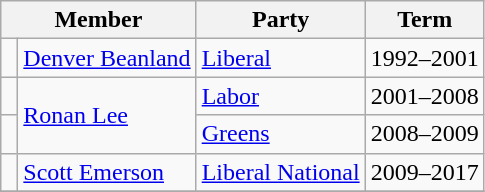<table class="wikitable">
<tr>
<th colspan="2">Member</th>
<th>Party</th>
<th>Term</th>
</tr>
<tr>
<td> </td>
<td><a href='#'>Denver Beanland</a></td>
<td><a href='#'>Liberal</a></td>
<td>1992–2001</td>
</tr>
<tr>
<td> </td>
<td rowspan="2"><a href='#'>Ronan Lee</a></td>
<td><a href='#'>Labor</a></td>
<td>2001–2008</td>
</tr>
<tr>
<td> </td>
<td><a href='#'>Greens</a></td>
<td>2008–2009</td>
</tr>
<tr>
<td> </td>
<td><a href='#'>Scott Emerson</a></td>
<td><a href='#'>Liberal National</a></td>
<td>2009–2017</td>
</tr>
<tr>
</tr>
</table>
